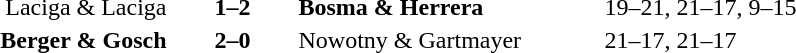<table>
<tr>
<th width=200></th>
<th width=80></th>
<th width=200></th>
<th width=220></th>
</tr>
<tr>
<td align=right>Laciga & Laciga</td>
<td align=center><strong>1–2</strong></td>
<td align=left><strong>Bosma & Herrera</strong></td>
<td>19–21, 21–17, 9–15</td>
</tr>
<tr>
<td align=right><strong>Berger & Gosch</strong></td>
<td align=center><strong>2–0</strong></td>
<td align=left>Nowotny & Gartmayer</td>
<td>21–17, 21–17</td>
</tr>
</table>
